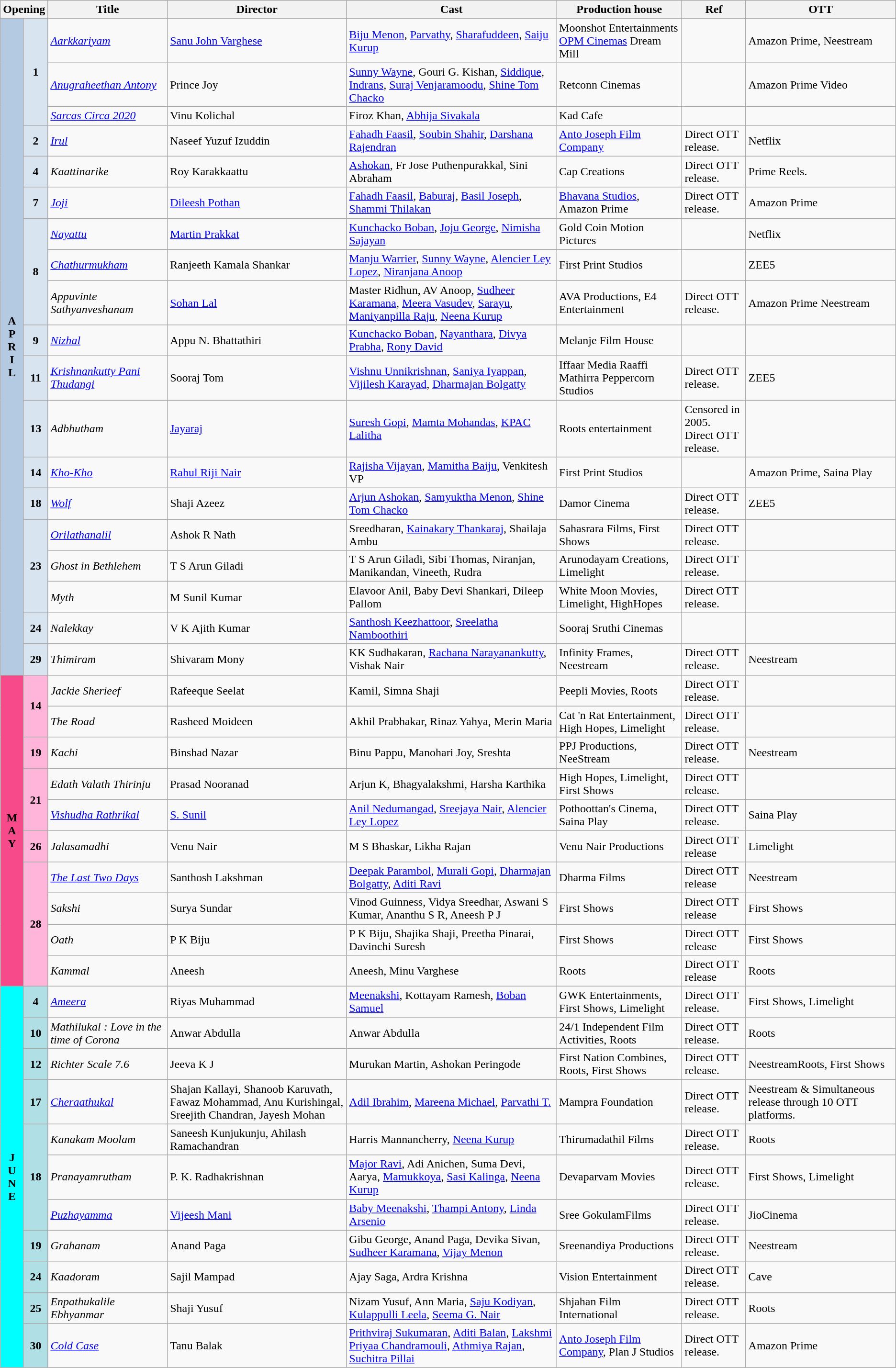<table class="wikitable sortable">
<tr style="background:#blue; text-align:center;">
<th colspan="2">Opening</th>
<th>Title</th>
<th style="width:20%;"><strong>Director</strong></th>
<th>Cast</th>
<th>Production house</th>
<th>Ref</th>
<th>OTT</th>
</tr>
<tr April!>
<td rowspan="19" style="text-align:center;background:#b4cae3; textcolor:#000;"><strong>A<br>P<br>R<br>I<br>L</strong></td>
<td rowspan="3" style="text-align:center;background:#d9e4f1;"><strong>1</strong></td>
<td><em><a href='#'>Aarkkariyam</a></em></td>
<td><a href='#'>Sanu John Varghese</a></td>
<td><a href='#'>Biju Menon</a>, <a href='#'>Parvathy</a>, <a href='#'>Sharafuddeen</a>, <a href='#'>Saiju Kurup</a></td>
<td>Moonshot Entertainments <br> <a href='#'>OPM Cinemas</a> Dream Mill</td>
<td></td>
<td>Amazon Prime, Neestream</td>
</tr>
<tr>
<td><em><a href='#'>Anugraheethan Antony</a></em></td>
<td>Prince Joy</td>
<td><a href='#'>Sunny Wayne</a>, Gouri G. Kishan, <a href='#'>Siddique</a>, <a href='#'>Indrans</a>, <a href='#'>Suraj Venjaramoodu</a>, <a href='#'>Shine Tom Chacko</a></td>
<td>Retconn Cinemas</td>
<td></td>
<td>Amazon Prime Video</td>
</tr>
<tr>
<td><em><a href='#'>Sarcas Circa 2020</a></em></td>
<td>Vinu Kolichal</td>
<td>Firoz Khan, <a href='#'>Abhija Sivakala</a></td>
<td>Kad Cafe</td>
<td></td>
<td></td>
</tr>
<tr>
<td rowspan="1" style="text-align:center;background:#d9e4f1;"><strong>2</strong></td>
<td><em><a href='#'>Irul</a></em></td>
<td>Naseef Yuzuf Izuddin</td>
<td><a href='#'>Fahadh Faasil</a>, <a href='#'>Soubin Shahir</a>, <a href='#'>Darshana Rajendran</a></td>
<td><a href='#'>Anto Joseph Film Company</a></td>
<td>Direct OTT release.</td>
<td>Netflix</td>
</tr>
<tr>
<td rowspan="1" style="text-align:center;background:#d9e4f1;"><strong>4</strong></td>
<td><em>Kaattinarike</em></td>
<td>Roy Karakkaattu</td>
<td><a href='#'>Ashokan</a>, Fr Jose Puthenpurakkal, Sini Abraham</td>
<td>Cap Creations</td>
<td>Direct OTT release.</td>
<td>Prime Reels.</td>
</tr>
<tr>
<td rowspan="1" style="text-align:center;background:#d9e4f1;"><strong>7</strong></td>
<td><em><a href='#'>Joji</a></em></td>
<td><a href='#'>Dileesh Pothan</a></td>
<td><a href='#'>Fahadh Faasil</a>, <a href='#'>Baburaj</a>, <a href='#'>Basil Joseph</a>, <a href='#'>Shammi Thilakan</a></td>
<td><a href='#'>Bhavana Studios</a>, Amazon Prime</td>
<td>Direct OTT release.</td>
<td>Amazon Prime</td>
</tr>
<tr>
<td rowspan="3" style="text-align:center;background:#d9e4f1;"><strong>8</strong></td>
<td><em><a href='#'>Nayattu</a></em></td>
<td><a href='#'>Martin Prakkat</a></td>
<td><a href='#'>Kunchacko Boban</a>, <a href='#'>Joju George</a>, <a href='#'>Nimisha Sajayan</a></td>
<td>Gold Coin Motion Pictures</td>
<td></td>
<td>Netflix</td>
</tr>
<tr>
<td><em><a href='#'>Chathurmukham</a></em></td>
<td>Ranjeeth Kamala Shankar</td>
<td><a href='#'>Manju Warrier</a>, <a href='#'>Sunny Wayne</a>, <a href='#'>Alencier Ley Lopez</a>, <a href='#'>Niranjana Anoop</a></td>
<td>First Print Studios</td>
<td></td>
<td>ZEE5</td>
</tr>
<tr>
<td><em>Appuvinte Sathyanveshanam</em></td>
<td><a href='#'>Sohan Lal</a></td>
<td>Master Ridhun, AV Anoop, <a href='#'>Sudheer Karamana</a>, <a href='#'>Meera Vasudev</a>, <a href='#'>Sarayu</a>, <a href='#'>Maniyanpilla Raju</a>, <a href='#'>Neena Kurup</a></td>
<td>AVA Productions, E4 Entertainment</td>
<td>Direct OTT release.<br></td>
<td>Amazon Prime Neestream</td>
</tr>
<tr>
<td rowspan="1" style="text-align:center;background:#d9e4f1;"><strong>9</strong></td>
<td><em><a href='#'>Nizhal</a></em></td>
<td>Appu N. Bhattathiri</td>
<td><a href='#'>Kunchacko Boban</a>, <a href='#'>Nayanthara</a>, <a href='#'>Divya Prabha</a>, <a href='#'>Rony David</a></td>
<td>Melanje Film House</td>
<td></td>
<td></td>
</tr>
<tr>
<td rowspan="1" style="text-align:center;background:#d9e4f1;"><strong>11</strong></td>
<td><em><a href='#'>Krishnankutty Pani Thudangi</a></em></td>
<td>Sooraj Tom</td>
<td><a href='#'>Vishnu Unnikrishnan</a>, <a href='#'>Saniya Iyappan</a>, <a href='#'>Vijilesh Karayad</a>, <a href='#'>Dharmajan Bolgatty</a></td>
<td>Iffaar Media Raaffi Mathirra Peppercorn Studios</td>
<td>Direct OTT release.</td>
<td>ZEE5</td>
</tr>
<tr>
<td rowspan="1" style="text-align:center;background:#d9e4f1;"><strong>13</strong></td>
<td><em>Adbhutham</em></td>
<td><a href='#'>Jayaraj</a></td>
<td><a href='#'>Suresh Gopi</a>, <a href='#'>Mamta Mohandas</a>, <a href='#'>KPAC Lalitha</a></td>
<td>Roots entertainment</td>
<td>Censored in 2005.<br>Direct OTT release.
</td>
<td></td>
</tr>
<tr>
<td rowspan="1" style="text-align:center;background:#d9e4f1;"><strong>14</strong></td>
<td><em><a href='#'>Kho-Kho</a></em></td>
<td><a href='#'>Rahul Riji Nair</a></td>
<td><a href='#'>Rajisha Vijayan</a>, <a href='#'>Mamitha Baiju</a>, Venkitesh VP</td>
<td>First Print Studios</td>
<td></td>
<td>Amazon Prime, Saina Play</td>
</tr>
<tr>
<td rowspan="1" style="text-align:center;background:#d9e4f1;"><strong>18</strong></td>
<td><em><a href='#'>Wolf</a></em></td>
<td>Shaji Azeez</td>
<td><a href='#'>Arjun Ashokan</a>, <a href='#'>Samyuktha Menon</a>, <a href='#'>Shine Tom Chacko</a></td>
<td>Damor Cinema</td>
<td>Direct OTT release.<br></td>
<td>ZEE5</td>
</tr>
<tr>
<td rowspan="3" style="text-align:center;background:#d9e4f1;"><strong>23</strong></td>
<td><em><a href='#'>Orilathanalil</a></em></td>
<td>Ashok R Nath</td>
<td>Sreedharan, <a href='#'>Kainakary Thankaraj</a>, Shailaja Ambu</td>
<td>Sahasrara Films, First Shows</td>
<td>Direct OTT release.<br></td>
<td></td>
</tr>
<tr>
<td><em>Ghost in Bethlehem</em></td>
<td>T S Arun Giladi</td>
<td>T S Arun Giladi, Sibi Thomas, Niranjan, Manikandan, Vineeth, Rudra</td>
<td>Arunodayam Creations, Limelight</td>
<td>Direct OTT release.<br></td>
<td></td>
</tr>
<tr>
<td><em>Myth</em></td>
<td>M Sunil Kumar</td>
<td>Elavoor Anil, Baby Devi Shankari, Dileep Pallom</td>
<td>White Moon Movies, Limelight, HighHopes</td>
<td>Direct OTT release.<br></td>
<td></td>
</tr>
<tr>
<td rowspan="1" style="text-align:center;background:#d9e4f1;"><strong>24</strong></td>
<td><em>Nalekkay</em></td>
<td>V K Ajith Kumar</td>
<td><a href='#'>Santhosh Keezhattoor</a>, <a href='#'>Sreelatha Namboothiri</a></td>
<td>Sooraj Sruthi Cinemas</td>
<td></td>
<td></td>
</tr>
<tr>
<td rowspan="1" style="text-align:center;background:#d9e4f1;"><strong>29</strong></td>
<td><em>Thimiram</em></td>
<td>Shivaram Mony</td>
<td>KK Sudhakaran, <a href='#'>Rachana Narayanankutty</a>, Vishak Nair</td>
<td>Infinity Frames, Neestream</td>
<td>Direct OTT release.</td>
<td>Neestream<br></td>
</tr>
<tr May!>
<td rowspan="10" style="text-align:center; background:#f64a8a;"><strong>M<br>A<br>Y</strong></td>
<td rowspan="2" style="text-align:center;background:#ffb5da;"><strong>14</strong></td>
<td><em>Jackie Sherieef</em></td>
<td>Rafeeque Seelat</td>
<td>Kamil, Simna Shaji</td>
<td>Peepli Movies, Roots</td>
<td>Direct OTT release.</td>
<td></td>
</tr>
<tr>
<td><em>The Road</em></td>
<td>Rasheed Moideen</td>
<td>Akhil Prabhakar, Rinaz Yahya, Merin Maria</td>
<td>Cat 'n Rat Entertainment, High Hopes, Limelight</td>
<td>Direct OTT release.</td>
<td></td>
</tr>
<tr>
<td rowspan="1" style="text-align:center;background:#ffb5da;"><strong>19</strong></td>
<td><em>Kachi</em></td>
<td>Binshad Nazar</td>
<td>Binu Pappu, Manohari Joy, Sreshta</td>
<td>PPJ Productions, NeeStream</td>
<td>Direct OTT release.</td>
<td>Neestream</td>
</tr>
<tr>
<td rowspan="2" style="text-align:center;background:#ffb5da;"><strong>21</strong></td>
<td><em>Edath Valath Thirinju</em></td>
<td>Prasad Nooranad</td>
<td>Arjun K, Bhagyalakshmi, Harsha Karthika</td>
<td>High Hopes, Limelight, First Shows</td>
<td>Direct OTT release.</td>
<td></td>
</tr>
<tr>
<td><em><a href='#'>Vishudha Rathrikal</a></em></td>
<td><a href='#'>S. Sunil</a></td>
<td><a href='#'>Anil Nedumangad</a>, <a href='#'>Sreejaya Nair</a>, <a href='#'>Alencier Ley Lopez</a></td>
<td>Pothoottan's Cinema, Saina Play</td>
<td>Direct OTT release.</td>
<td>Saina Play</td>
</tr>
<tr>
<td rowspan="1" style="text-align:center;background:#ffb5da;"><strong>26</strong></td>
<td><em>Jalasamadhi</em></td>
<td>Venu Nair</td>
<td>M S Bhaskar, Likha Rajan</td>
<td>Venu Nair Productions</td>
<td>Direct OTT release</td>
<td>Limelight</td>
</tr>
<tr>
<td rowspan="4" style="text-align:center;background:#ffb5da;"><strong>28</strong></td>
<td><em><a href='#'>The Last Two Days</a></em></td>
<td>Santhosh Lakshman</td>
<td><a href='#'>Deepak Parambol</a>, <a href='#'>Murali Gopi</a>, <a href='#'>Dharmajan Bolgatty</a>, <a href='#'>Aditi Ravi</a></td>
<td>Dharma Films</td>
<td>Direct OTT release</td>
<td>Neestream</td>
</tr>
<tr>
<td><em>Sakshi</em></td>
<td>Surya Sundar</td>
<td>Vinod Guinness, Vidya Sreedhar, Aswani S Kumar, Ananthu S R, Aneesh P J</td>
<td>First Shows </td>
<td>Direct OTT release</td>
<td>First Shows </td>
</tr>
<tr>
<td><em>Oath</em></td>
<td>P K Biju</td>
<td>P K Biju, Shajika Shaji, Preetha Pinarai, Davinchi Suresh</td>
<td>First Shows </td>
<td>Direct OTT release</td>
<td> First Shows </td>
</tr>
<tr>
<td><em>Kammal</em></td>
<td>Aneesh</td>
<td>Aneesh, Minu Varghese</td>
<td>Roots</td>
<td>Direct OTT release</td>
<td>Roots</td>
</tr>
<tr June!>
<td rowspan="11" style="text-align:center; background:#00ffff;"><strong>J<br>U<br>N<br>E</strong></td>
<td rowspan="1" style="text-align:center;background:#B0E0E6;"><strong>4</strong></td>
<td><em><a href='#'>Ameera</a></em></td>
<td>Riyas Muhammad</td>
<td><a href='#'>Meenakshi</a>, Kottayam Ramesh, <a href='#'>Boban Samuel</a></td>
<td>GWK Entertainments, First Shows, Limelight</td>
<td>Direct OTT release.</td>
<td>First Shows, Limelight</td>
</tr>
<tr>
<td rowspan="1" style="text-align:center;background:#B0E0E6;"><strong>10</strong></td>
<td><em>Mathilukal : Love in the time of Corona</em></td>
<td>Anwar Abdulla</td>
<td>Anwar Abdulla</td>
<td>24/1 Independent Film Activities, Roots</td>
<td>Direct OTT release.</td>
<td>Roots</td>
</tr>
<tr>
<td rowspan="1" style="text-align:center;background:#B0E0E6;"><strong>12</strong></td>
<td><em>Richter Scale 7.6</em></td>
<td>Jeeva K J</td>
<td>Murukan Martin, Ashokan Peringode</td>
<td>First Nation Combines, Roots, First Shows</td>
<td>Direct OTT release.</td>
<td>NeestreamRoots, First Shows</td>
</tr>
<tr>
<td rowspan="1" style="text-align:center;background:#B0E0E6;"><strong>17</strong></td>
<td><em><a href='#'>Cheraathukal</a></em></td>
<td>Shajan Kallayi, Shanoob Karuvath, Fawaz Mohammad, Anu Kurishingal, Sreejith Chandran, Jayesh Mohan</td>
<td><a href='#'>Adil Ibrahim</a>, <a href='#'>Mareena Michael</a>,  <a href='#'>Parvathi T.</a></td>
<td>Mampra Foundation</td>
<td>Direct OTT release.</td>
<td>Neestream & Simultaneous release through 10 OTT platforms.</td>
</tr>
<tr>
<td rowspan="3" style="text-align:center;background:#B0E0E6;"><strong>18</strong></td>
<td><em>Kanakam Moolam</em></td>
<td>Saneesh Kunjukunju, Ahilash Ramachandran</td>
<td>Harris Mannancherry, <a href='#'>Neena Kurup</a></td>
<td>Thirumadathil Films</td>
<td>Direct OTT release.</td>
<td>Roots</td>
</tr>
<tr>
<td><em>Pranayamrutham</em></td>
<td>P. K. Radhakrishnan</td>
<td><a href='#'>Major Ravi</a>, Adi Anichen, Suma Devi, Aarya, <a href='#'>Mamukkoya</a>, <a href='#'>Sasi Kalinga</a>, <a href='#'>Neena Kurup</a></td>
<td>Devaparvam Movies</td>
<td>Direct OTT release.</td>
<td>First Shows, Limelight</td>
</tr>
<tr>
<td><em><a href='#'>Puzhayamma</a></em></td>
<td><a href='#'>Vijeesh Mani</a></td>
<td><a href='#'>Baby Meenakshi</a>, <a href='#'>Thampi Antony</a>, <a href='#'>Linda Arsenio</a></td>
<td>Sree GokulamFilms</td>
<td>Direct OTT release.</td>
<td>JioCinema</td>
</tr>
<tr>
<td rowspan="1" style="text-align:center;background:#B0E0E6;"><strong>19</strong></td>
<td><em>Grahanam</em></td>
<td>Anand Paga</td>
<td>Gibu George, Anand Paga, Devika Sivan, <a href='#'>Sudheer Karamana</a>, <a href='#'>Vijay Menon</a></td>
<td>Sreenandiya Productions</td>
<td>Direct OTT release.</td>
<td>Neestream</td>
</tr>
<tr>
<td rowspan="1" style="text-align:center;background:#B0E0E6;"><strong>24</strong></td>
<td><em>Kaadoram</em></td>
<td>Sajil Mampad</td>
<td>Ajay Saga, Ardra Krishna</td>
<td>Vision Entertainment</td>
<td>Direct OTT release.</td>
<td>Cave</td>
</tr>
<tr>
<td rowspan="1" style="text-align:center;background:#B0E0E6;"><strong>25</strong></td>
<td><em>Enpathukalile Ebhyanmar</em></td>
<td>Shaji Yusuf</td>
<td>Nizam Yusuf, Ann Maria, <a href='#'>Saju Kodiyan</a>, <a href='#'>Kulappulli Leela</a>, <a href='#'>Seema G. Nair</a></td>
<td>Shjahan Film International</td>
<td>Direct OTT release.</td>
<td>Roots</td>
</tr>
<tr>
<td rowspan="1" style="text-align:center;background:#B0E0E6;"><strong>30</strong></td>
<td><em><a href='#'>Cold Case</a></em></td>
<td>Tanu Balak</td>
<td><a href='#'>Prithviraj Sukumaran</a>, <a href='#'>Aditi Balan</a>, <a href='#'>Lakshmi Priyaa Chandramouli</a>, <a href='#'>Athmiya Rajan</a>, <a href='#'>Suchitra Pillai</a></td>
<td><a href='#'>Anto Joseph Film Company</a>, Plan J Studios</td>
<td>Direct OTT release.</td>
<td>Amazon Prime</td>
</tr>
</table>
